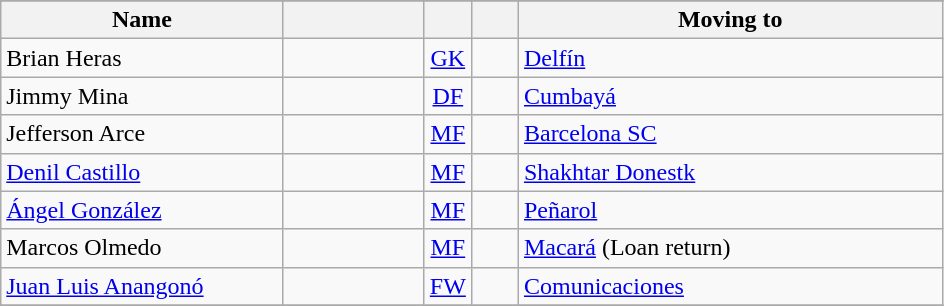<table class="wikitable" style="text-align: center;">
<tr>
</tr>
<tr>
<th width=30% align="center">Name</th>
<th width=15% align="center"></th>
<th width=5% align="center"></th>
<th width=5% align="center"></th>
<th width=45% align="center">Moving to</th>
</tr>
<tr>
<td align=left>Brian Heras</td>
<td></td>
<td><a href='#'>GK</a></td>
<td></td>
<td align=left><a href='#'>Delfín</a> </td>
</tr>
<tr>
<td align=left>Jimmy Mina</td>
<td></td>
<td><a href='#'>DF</a></td>
<td></td>
<td align=left><a href='#'>Cumbayá</a> </td>
</tr>
<tr>
<td align=left>Jefferson Arce</td>
<td></td>
<td><a href='#'>MF</a></td>
<td></td>
<td align=left><a href='#'>Barcelona SC</a> </td>
</tr>
<tr>
<td align=left><a href='#'>Denil Castillo</a></td>
<td></td>
<td><a href='#'>MF</a></td>
<td></td>
<td align=left><a href='#'>Shakhtar Donestk</a> </td>
</tr>
<tr>
<td align=left><a href='#'>Ángel González</a></td>
<td></td>
<td><a href='#'>MF</a></td>
<td></td>
<td align=left><a href='#'>Peñarol</a> </td>
</tr>
<tr>
<td align=left>Marcos Olmedo</td>
<td></td>
<td><a href='#'>MF</a></td>
<td></td>
<td align=left><a href='#'>Macará</a>  (Loan return)</td>
</tr>
<tr>
<td align=left><a href='#'>Juan Luis Anangonó</a></td>
<td></td>
<td><a href='#'>FW</a></td>
<td></td>
<td align=left><a href='#'>Comunicaciones</a> </td>
</tr>
<tr>
</tr>
</table>
